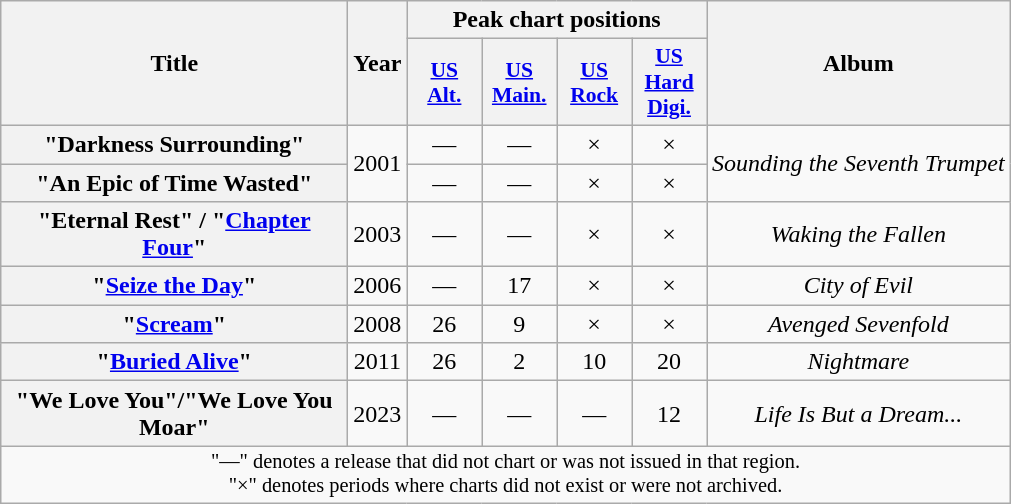<table class="wikitable plainrowheaders" style="text-align:center;">
<tr>
<th scope="col" rowspan="2" style="width:14em;">Title</th>
<th scope="col" rowspan="2">Year</th>
<th scope="col" colspan="4">Peak chart positions</th>
<th scope="col" rowspan="2">Album</th>
</tr>
<tr>
<th scope="col" style="width:3em;font-size:90%;"><a href='#'>US<br>Alt.</a><br></th>
<th scope="col" style="width:3em;font-size:90%;"><a href='#'>US<br>Main.</a><br></th>
<th scope="col" style="width:3em;font-size:90%;"><a href='#'>US<br>Rock</a><br></th>
<th scope="col" style="width:3em;font-size:90%;"><a href='#'>US<br>Hard<br>Digi.</a><br></th>
</tr>
<tr>
<th scope="row">"Darkness Surrounding"</th>
<td rowspan="2">2001</td>
<td>—</td>
<td>—</td>
<td>×</td>
<td>×</td>
<td rowspan="2"><em>Sounding the Seventh Trumpet</em></td>
</tr>
<tr>
<th scope="row">"An Epic of Time Wasted"</th>
<td>—</td>
<td>—</td>
<td>×</td>
<td>×</td>
</tr>
<tr>
<th scope="row">"Eternal Rest" / "<a href='#'>Chapter Four</a>"</th>
<td>2003</td>
<td>—</td>
<td>—</td>
<td>×</td>
<td>×</td>
<td><em>Waking the Fallen</em></td>
</tr>
<tr>
<th scope="row">"<a href='#'>Seize the Day</a>"</th>
<td>2006</td>
<td>—</td>
<td>17</td>
<td>×</td>
<td>×</td>
<td><em>City of Evil</em></td>
</tr>
<tr>
<th scope="row">"<a href='#'>Scream</a>"</th>
<td>2008</td>
<td>26</td>
<td>9</td>
<td>×</td>
<td>×</td>
<td><em>Avenged Sevenfold</em></td>
</tr>
<tr>
<th scope="row">"<a href='#'>Buried Alive</a>"</th>
<td>2011</td>
<td>26</td>
<td>2</td>
<td>10</td>
<td>20</td>
<td><em>Nightmare</em></td>
</tr>
<tr>
<th scope="row">"We Love You"/"We Love You Moar"<br></th>
<td>2023</td>
<td>—</td>
<td>—</td>
<td>—</td>
<td>12</td>
<td><em>Life Is But a Dream...</em></td>
</tr>
<tr>
<td colspan="14" style="font-size: 85%">"—" denotes a release that did not chart or was not issued in that region.<br>"×" denotes periods where charts did not exist or were not archived.</td>
</tr>
</table>
